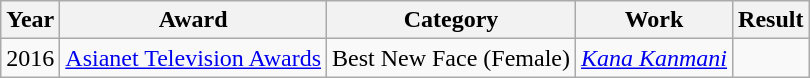<table class="wikitable sortable">
<tr>
<th>Year</th>
<th>Award</th>
<th>Category</th>
<th>Work</th>
<th class="unsortable">Result</th>
</tr>
<tr>
<td>2016</td>
<td><a href='#'>Asianet Television Awards</a></td>
<td>Best New Face (Female)</td>
<td><em><a href='#'>Kana Kanmani</a></em></td>
<td></td>
</tr>
</table>
